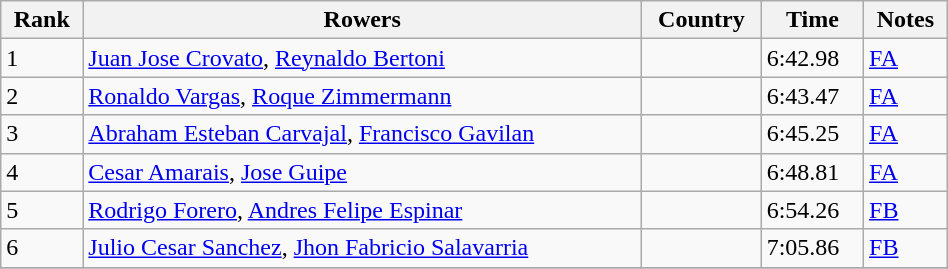<table class="wikitable" width=50%>
<tr>
<th>Rank</th>
<th>Rowers</th>
<th>Country</th>
<th>Time</th>
<th>Notes</th>
</tr>
<tr>
<td>1</td>
<td><a href='#'>Juan Jose Crovato</a>, <a href='#'>Reynaldo Bertoni</a></td>
<td></td>
<td>6:42.98</td>
<td><a href='#'>FA</a></td>
</tr>
<tr>
<td>2</td>
<td><a href='#'>Ronaldo Vargas</a>, <a href='#'>Roque Zimmermann</a></td>
<td></td>
<td>6:43.47</td>
<td><a href='#'>FA</a></td>
</tr>
<tr>
<td>3</td>
<td><a href='#'>Abraham Esteban Carvajal</a>, <a href='#'>Francisco Gavilan</a></td>
<td></td>
<td>6:45.25</td>
<td><a href='#'>FA</a></td>
</tr>
<tr>
<td>4</td>
<td><a href='#'>Cesar Amarais</a>, <a href='#'>Jose Guipe</a></td>
<td></td>
<td>6:48.81</td>
<td><a href='#'>FA</a></td>
</tr>
<tr>
<td>5</td>
<td><a href='#'>Rodrigo Forero</a>, <a href='#'>Andres Felipe Espinar</a></td>
<td></td>
<td>6:54.26</td>
<td><a href='#'>FB</a></td>
</tr>
<tr>
<td>6</td>
<td><a href='#'>Julio Cesar Sanchez</a>, <a href='#'>Jhon Fabricio Salavarria</a></td>
<td></td>
<td>7:05.86</td>
<td><a href='#'>FB</a></td>
</tr>
<tr>
</tr>
</table>
